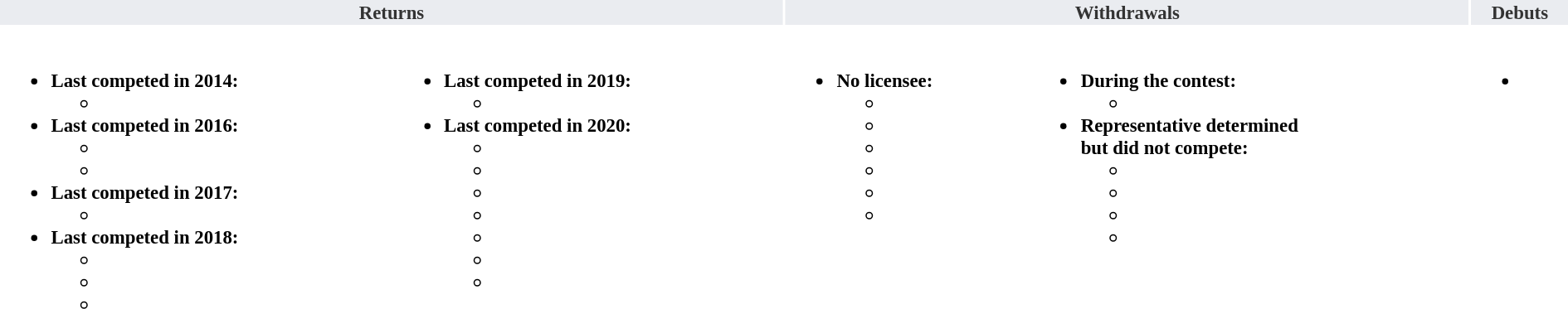<table width = 100% style="font-size: 95%">
<tr>
<th colspan = "2" style = "background: #eaecf0; color:#333333; ">Returns</th>
<th colspan = "2" style = "background: #eaecf0; color:#333333; ">Withdrawals</th>
<th style = "background: #eaecf0; color:#333333; ">Debuts</th>
</tr>
<tr>
<td valign = "top"><br><ul><li><strong>Last competed in 2014:</strong><ul><li></li></ul></li><li><strong>Last competed in 2016:</strong><ul><li></li><li></li></ul></li><li><strong>Last competed in 2017:</strong><ul><li></li></ul></li><li><strong>Last competed in 2018:</strong><ul><li></li><li></li><li></li></ul></li></ul></td>
<td valign = "top"><br><ul><li><strong>Last competed in 2019:</strong><ul><li></li></ul></li><li><strong>Last competed in 2020:</strong><ul><li></li><li></li><li></li><li></li><li></li><li></li><li></li></ul></li></ul></td>
<td valign = "top"><br><ul><li><strong>No licensee:</strong><ul><li></li><li></li><li></li><li></li><li></li><li></li></ul></li></ul></td>
<td valign = "top"><br><ul><li><strong>During the contest:</strong><ul><li></li></ul></li><li><strong>Representative determined<br>but did not compete:</strong><ul><li></li><li></li><li></li><li></li></ul></li></ul></td>
<td valign = "top"><br><ul><li></li></ul></td>
</tr>
<tr>
</tr>
</table>
